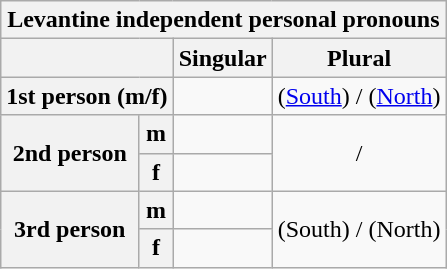<table class="wikitable" style="text-align:center;">
<tr>
<th colspan="4">Levantine independent personal pronouns</th>
</tr>
<tr>
<th colspan="2"></th>
<th>Singular</th>
<th>Plural</th>
</tr>
<tr>
<th colspan="2">1st person (m/f)</th>
<td> </td>
<td>  (<a href='#'>South</a>) /   (<a href='#'>North</a>)</td>
</tr>
<tr>
<th rowspan="2">2nd person</th>
<th>m</th>
<td> </td>
<td rowspan="2"> /  </td>
</tr>
<tr>
<th>f</th>
<td> </td>
</tr>
<tr>
<th rowspan="2">3rd person</th>
<th>m</th>
<td> </td>
<td rowspan="2">  (South) /   (North)</td>
</tr>
<tr>
<th>f</th>
<td> </td>
</tr>
</table>
